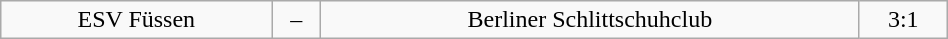<table class="wikitable" width="50%">
<tr align="center">
<td>ESV Füssen</td>
<td>–</td>
<td>Berliner Schlittschuhclub</td>
<td>3:1</td>
</tr>
</table>
